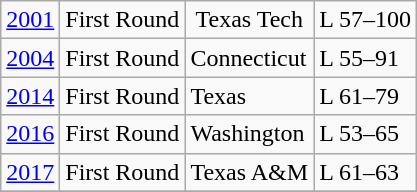<table class="wikitable">
<tr align="center">
<td><a href='#'>2001</a></td>
<td>First Round</td>
<td>Texas Tech</td>
<td>L 57–100</td>
</tr>
<tr>
<td><a href='#'>2004</a></td>
<td>First Round</td>
<td>Connecticut</td>
<td>L 55–91</td>
</tr>
<tr>
<td><a href='#'>2014</a></td>
<td>First Round</td>
<td>Texas</td>
<td>L 61–79</td>
</tr>
<tr>
<td><a href='#'>2016</a></td>
<td>First Round</td>
<td>Washington</td>
<td>L 53–65</td>
</tr>
<tr>
<td><a href='#'>2017</a></td>
<td>First Round</td>
<td>Texas A&M</td>
<td>L 61–63</td>
</tr>
<tr>
</tr>
</table>
